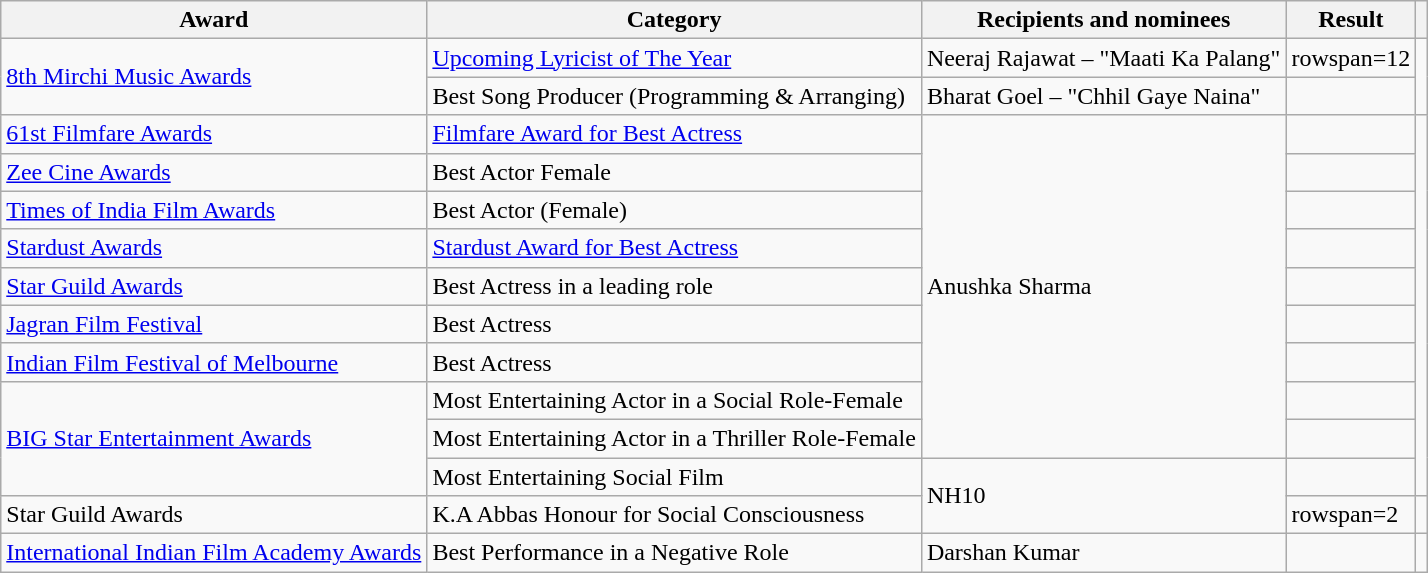<table class="wikitable sortable">
<tr>
<th>Award</th>
<th>Category</th>
<th>Recipients and nominees</th>
<th>Result</th>
<th></th>
</tr>
<tr>
<td rowspan=2><a href='#'>8th Mirchi Music Awards</a></td>
<td><a href='#'>Upcoming Lyricist of The Year</a></td>
<td>Neeraj Rajawat – "Maati Ka Palang"</td>
<td>rowspan=12 </td>
<td rowspan=2></td>
</tr>
<tr>
<td>Best Song Producer (Programming & Arranging)</td>
<td>Bharat Goel – "Chhil Gaye Naina"</td>
</tr>
<tr>
<td><a href='#'>61st Filmfare Awards</a></td>
<td><a href='#'>Filmfare Award for Best Actress</a></td>
<td rowspan=9>Anushka Sharma</td>
<td></td>
</tr>
<tr>
<td><a href='#'>Zee Cine Awards</a></td>
<td>Best Actor Female</td>
<td></td>
</tr>
<tr>
<td><a href='#'>Times of India Film Awards</a></td>
<td>Best Actor (Female)</td>
<td></td>
</tr>
<tr>
<td><a href='#'>Stardust Awards</a></td>
<td><a href='#'>Stardust Award for Best Actress</a></td>
<td></td>
</tr>
<tr>
<td><a href='#'>Star Guild Awards</a></td>
<td>Best Actress in a leading role</td>
<td></td>
</tr>
<tr>
<td><a href='#'>Jagran Film Festival</a></td>
<td>Best Actress</td>
<td></td>
</tr>
<tr>
<td><a href='#'>Indian Film Festival of Melbourne</a></td>
<td>Best Actress</td>
<td></td>
</tr>
<tr>
<td rowspan=3><a href='#'>BIG Star Entertainment Awards</a></td>
<td>Most Entertaining Actor in a Social Role-Female</td>
<td></td>
</tr>
<tr>
<td>Most Entertaining Actor in a Thriller Role-Female</td>
<td></td>
</tr>
<tr>
<td>Most Entertaining Social Film</td>
<td rowspan=2>NH10</td>
<td></td>
</tr>
<tr>
<td>Star Guild Awards</td>
<td>K.A Abbas Honour for Social Consciousness</td>
<td>rowspan=2 </td>
<td></td>
</tr>
<tr>
<td><a href='#'>International Indian Film Academy Awards</a></td>
<td>Best Performance in a Negative Role</td>
<td>Darshan Kumar</td>
<td></td>
</tr>
</table>
